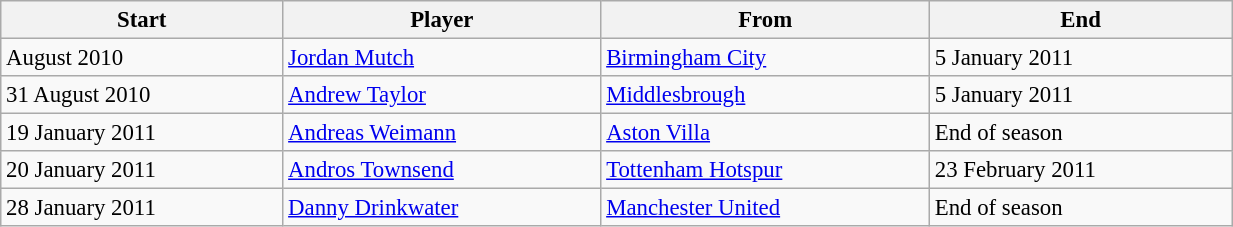<table class="wikitable" style="text-align:center; font-size:95%;width:65%; text-align:left">
<tr>
<th><strong>Start</strong></th>
<th><strong>Player</strong></th>
<th><strong>From</strong></th>
<th><strong>End</strong></th>
</tr>
<tr>
<td>August 2010</td>
<td><a href='#'>Jordan Mutch</a></td>
<td><a href='#'>Birmingham City</a></td>
<td>5 January 2011</td>
</tr>
<tr>
<td>31 August 2010</td>
<td><a href='#'>Andrew Taylor</a></td>
<td><a href='#'>Middlesbrough</a></td>
<td>5 January 2011</td>
</tr>
<tr>
<td>19 January 2011</td>
<td><a href='#'>Andreas Weimann</a></td>
<td><a href='#'>Aston Villa</a></td>
<td>End of season</td>
</tr>
<tr>
<td>20 January 2011</td>
<td><a href='#'>Andros Townsend</a></td>
<td><a href='#'>Tottenham Hotspur</a></td>
<td>23 February 2011</td>
</tr>
<tr>
<td>28 January 2011</td>
<td><a href='#'>Danny Drinkwater</a></td>
<td><a href='#'>Manchester United</a></td>
<td>End of season</td>
</tr>
</table>
